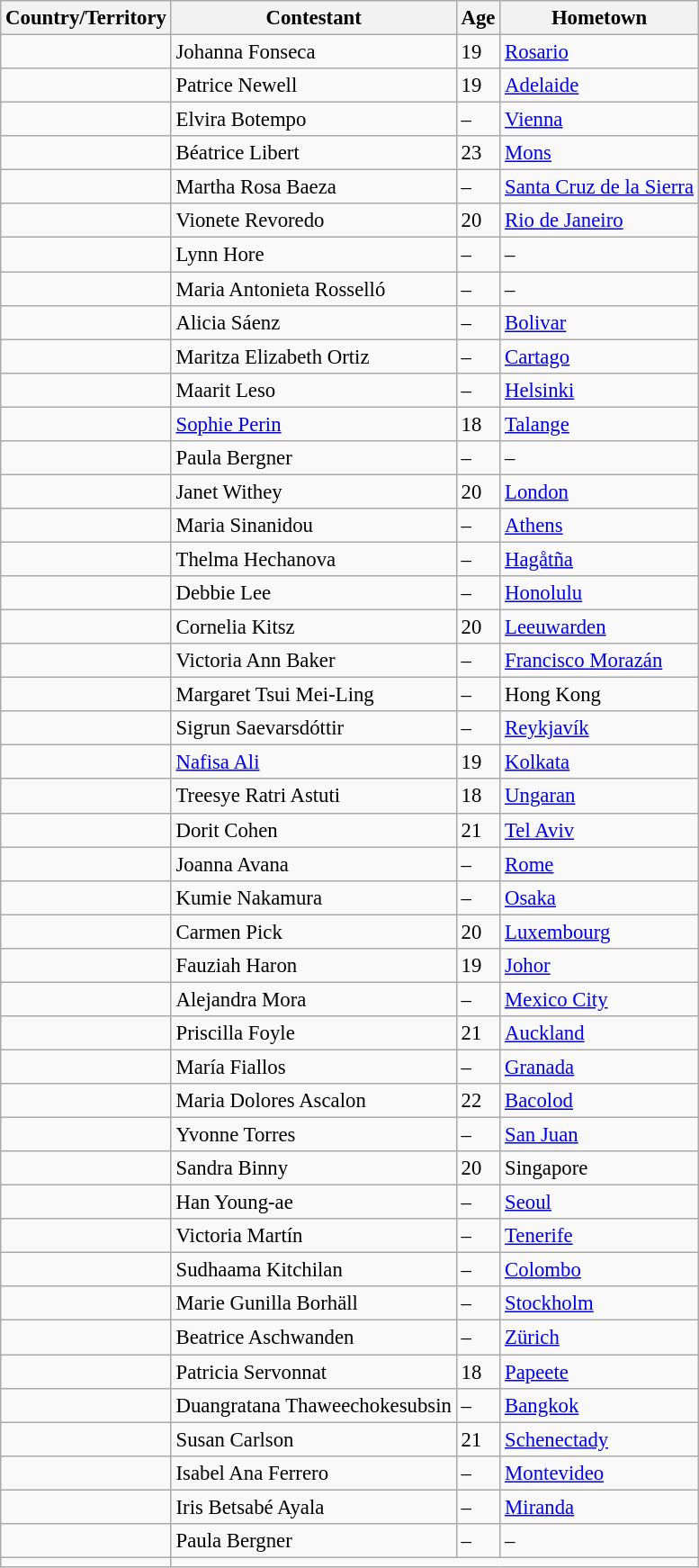<table class="wikitable sortable" style="font-size:95%;">
<tr>
<th>Country/Territory</th>
<th>Contestant</th>
<th>Age</th>
<th>Hometown</th>
</tr>
<tr>
<td></td>
<td>Johanna Fonseca</td>
<td>19</td>
<td><a href='#'>Rosario</a></td>
</tr>
<tr>
<td></td>
<td>Patrice Newell</td>
<td>19</td>
<td><a href='#'>Adelaide</a></td>
</tr>
<tr>
<td></td>
<td>Elvira Botempo</td>
<td>–</td>
<td><a href='#'>Vienna</a></td>
</tr>
<tr>
<td></td>
<td>Béatrice Libert</td>
<td>23</td>
<td><a href='#'>Mons</a></td>
</tr>
<tr>
<td></td>
<td>Martha Rosa Baeza</td>
<td>–</td>
<td><a href='#'>Santa Cruz de la Sierra</a></td>
</tr>
<tr>
<td></td>
<td>Vionete Revoredo</td>
<td>20</td>
<td><a href='#'>Rio de Janeiro</a></td>
</tr>
<tr>
<td></td>
<td>Lynn Hore</td>
<td>–</td>
<td>–</td>
</tr>
<tr>
<td></td>
<td>Maria Antonieta Rosselló</td>
<td>–</td>
<td>–</td>
</tr>
<tr>
<td></td>
<td>Alicia Sáenz</td>
<td>–</td>
<td><a href='#'>Bolivar</a></td>
</tr>
<tr>
<td></td>
<td>Maritza Elizabeth Ortiz</td>
<td>–</td>
<td><a href='#'>Cartago</a></td>
</tr>
<tr>
<td></td>
<td>Maarit Leso</td>
<td>–</td>
<td><a href='#'>Helsinki</a></td>
</tr>
<tr>
<td></td>
<td><a href='#'>Sophie Perin</a></td>
<td>18</td>
<td><a href='#'>Talange</a></td>
</tr>
<tr>
<td></td>
<td>Paula Bergner</td>
<td>–</td>
<td>–</td>
</tr>
<tr>
<td></td>
<td>Janet Withey</td>
<td>20</td>
<td><a href='#'>London</a></td>
</tr>
<tr>
<td></td>
<td>Maria Sinanidou</td>
<td>–</td>
<td><a href='#'>Athens</a></td>
</tr>
<tr>
<td></td>
<td>Thelma Hechanova</td>
<td>–</td>
<td><a href='#'>Hagåtña</a></td>
</tr>
<tr>
<td></td>
<td>Debbie Lee</td>
<td>–</td>
<td><a href='#'>Honolulu</a></td>
</tr>
<tr>
<td></td>
<td>Cornelia Kitsz</td>
<td>20</td>
<td><a href='#'>Leeuwarden</a></td>
</tr>
<tr>
<td></td>
<td>Victoria Ann Baker</td>
<td>–</td>
<td><a href='#'>Francisco Morazán</a></td>
</tr>
<tr>
<td></td>
<td>Margaret Tsui Mei-Ling</td>
<td>–</td>
<td>Hong Kong</td>
</tr>
<tr>
<td></td>
<td>Sigrun Saevarsdóttir</td>
<td>–</td>
<td><a href='#'>Reykjavík</a></td>
</tr>
<tr>
<td></td>
<td><a href='#'>Nafisa Ali</a></td>
<td>19</td>
<td><a href='#'>Kolkata</a></td>
</tr>
<tr>
<td></td>
<td>Treesye Ratri Astuti</td>
<td>18</td>
<td><a href='#'>Ungaran</a></td>
</tr>
<tr>
<td></td>
<td>Dorit Cohen</td>
<td>21</td>
<td><a href='#'>Tel Aviv</a></td>
</tr>
<tr>
<td></td>
<td>Joanna Avana</td>
<td>–</td>
<td><a href='#'>Rome</a></td>
</tr>
<tr>
<td></td>
<td>Kumie Nakamura</td>
<td>–</td>
<td><a href='#'>Osaka</a></td>
</tr>
<tr>
<td></td>
<td>Carmen Pick</td>
<td>20</td>
<td><a href='#'>Luxembourg</a></td>
</tr>
<tr>
<td></td>
<td>Fauziah Haron</td>
<td>19</td>
<td><a href='#'>Johor</a></td>
</tr>
<tr>
<td></td>
<td>Alejandra Mora</td>
<td>–</td>
<td><a href='#'>Mexico City</a></td>
</tr>
<tr>
<td></td>
<td>Priscilla Foyle</td>
<td>21</td>
<td><a href='#'>Auckland</a></td>
</tr>
<tr>
<td></td>
<td>María Fiallos</td>
<td>–</td>
<td><a href='#'>Granada</a></td>
</tr>
<tr>
<td></td>
<td>Maria Dolores Ascalon</td>
<td>22</td>
<td><a href='#'>Bacolod</a></td>
</tr>
<tr>
<td></td>
<td>Yvonne Torres</td>
<td>–</td>
<td><a href='#'>San Juan</a></td>
</tr>
<tr>
<td></td>
<td>Sandra Binny</td>
<td>20</td>
<td>Singapore</td>
</tr>
<tr>
<td></td>
<td>Han Young-ae</td>
<td>–</td>
<td><a href='#'>Seoul</a></td>
</tr>
<tr>
<td></td>
<td>Victoria Martín</td>
<td>–</td>
<td><a href='#'>Tenerife</a></td>
</tr>
<tr>
<td></td>
<td>Sudhaama Kitchilan</td>
<td>–</td>
<td><a href='#'>Colombo</a></td>
</tr>
<tr>
<td></td>
<td>Marie Gunilla Borhäll</td>
<td>–</td>
<td><a href='#'>Stockholm</a></td>
</tr>
<tr>
<td></td>
<td>Beatrice Aschwanden</td>
<td>–</td>
<td><a href='#'>Zürich</a></td>
</tr>
<tr>
<td></td>
<td>Patricia Servonnat</td>
<td>18</td>
<td><a href='#'>Papeete</a></td>
</tr>
<tr>
<td></td>
<td>Duangratana Thaweechokesubsin</td>
<td>–</td>
<td><a href='#'>Bangkok</a></td>
</tr>
<tr>
<td></td>
<td>Susan Carlson</td>
<td>21</td>
<td><a href='#'>Schenectady</a></td>
</tr>
<tr>
<td></td>
<td>Isabel Ana Ferrero</td>
<td>–</td>
<td><a href='#'>Montevideo</a></td>
</tr>
<tr>
<td></td>
<td>Iris Betsabé Ayala</td>
<td>–</td>
<td><a href='#'>Miranda</a></td>
</tr>
<tr>
<td></td>
<td>Paula Bergner</td>
<td>–</td>
<td>–</td>
</tr>
<tr>
<td></td>
<td colspan="3"></td>
</tr>
</table>
